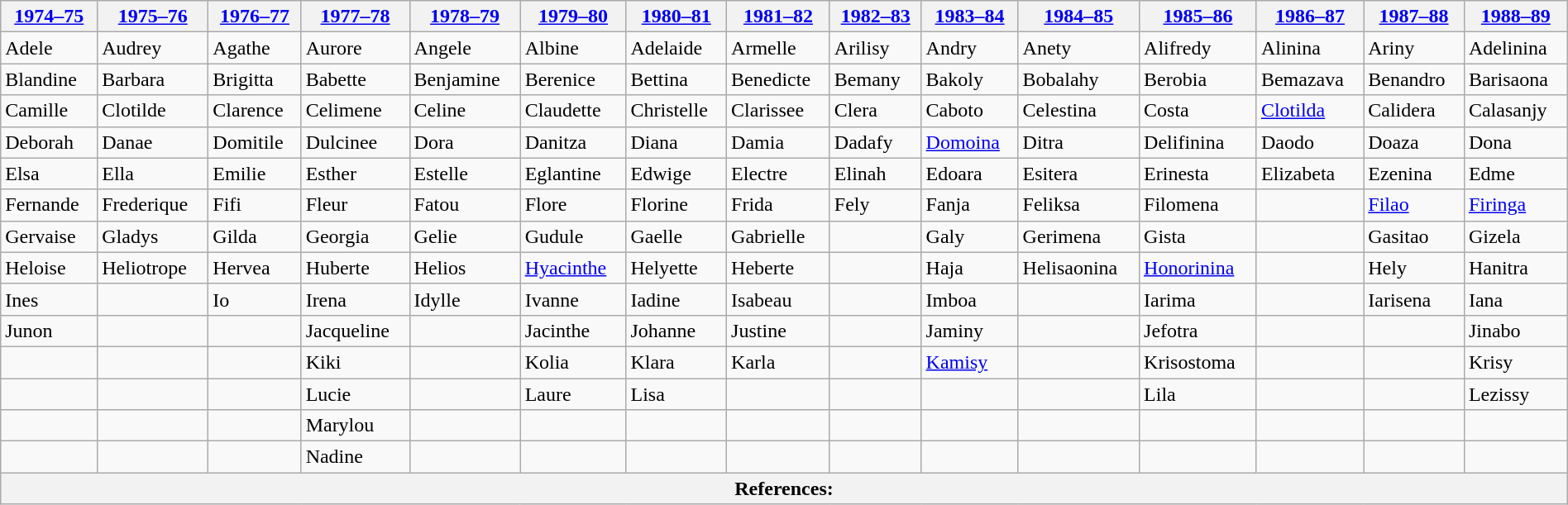<table class="wikitable" width="100%">
<tr>
<th><a href='#'>1974–75</a></th>
<th><a href='#'>1975–76</a></th>
<th><a href='#'>1976–77</a></th>
<th><a href='#'>1977–78</a></th>
<th><a href='#'>1978–79</a></th>
<th><a href='#'>1979–80</a></th>
<th><a href='#'>1980–81</a></th>
<th><a href='#'>1981–82</a></th>
<th><a href='#'>1982–83</a></th>
<th><a href='#'>1983–84</a></th>
<th><a href='#'>1984–85</a></th>
<th><a href='#'>1985–86</a></th>
<th><a href='#'>1986–87</a></th>
<th><a href='#'>1987–88</a></th>
<th><a href='#'>1988–89</a></th>
</tr>
<tr>
<td>Adele</td>
<td>Audrey</td>
<td>Agathe</td>
<td>Aurore</td>
<td>Angele</td>
<td>Albine</td>
<td>Adelaide</td>
<td>Armelle</td>
<td>Arilisy</td>
<td>Andry</td>
<td>Anety</td>
<td>Alifredy</td>
<td>Alinina</td>
<td>Ariny</td>
<td>Adelinina</td>
</tr>
<tr>
<td>Blandine</td>
<td>Barbara</td>
<td>Brigitta</td>
<td>Babette</td>
<td>Benjamine</td>
<td>Berenice</td>
<td>Bettina</td>
<td>Benedicte</td>
<td>Bemany</td>
<td>Bakoly</td>
<td>Bobalahy</td>
<td>Berobia</td>
<td>Bemazava</td>
<td>Benandro</td>
<td>Barisaona</td>
</tr>
<tr>
<td>Camille</td>
<td>Clotilde</td>
<td>Clarence</td>
<td>Celimene</td>
<td>Celine</td>
<td>Claudette</td>
<td>Christelle</td>
<td>Clarissee</td>
<td>Clera</td>
<td>Caboto</td>
<td>Celestina</td>
<td>Costa</td>
<td><a href='#'>Clotilda</a></td>
<td>Calidera</td>
<td>Calasanjy</td>
</tr>
<tr>
<td>Deborah</td>
<td>Danae</td>
<td>Domitile</td>
<td>Dulcinee</td>
<td>Dora</td>
<td>Danitza</td>
<td>Diana</td>
<td>Damia</td>
<td>Dadafy</td>
<td><a href='#'>Domoina</a></td>
<td>Ditra</td>
<td>Delifinina</td>
<td>Daodo</td>
<td>Doaza</td>
<td>Dona</td>
</tr>
<tr>
<td>Elsa</td>
<td>Ella</td>
<td>Emilie</td>
<td>Esther</td>
<td>Estelle</td>
<td>Eglantine</td>
<td>Edwige</td>
<td>Electre</td>
<td>Elinah</td>
<td>Edoara</td>
<td>Esitera</td>
<td>Erinesta</td>
<td>Elizabeta</td>
<td>Ezenina</td>
<td>Edme</td>
</tr>
<tr>
<td>Fernande</td>
<td>Frederique</td>
<td>Fifi</td>
<td>Fleur</td>
<td>Fatou</td>
<td>Flore</td>
<td>Florine</td>
<td>Frida</td>
<td>Fely</td>
<td>Fanja</td>
<td>Feliksa</td>
<td>Filomena</td>
<td></td>
<td><a href='#'>Filao</a></td>
<td><a href='#'>Firinga</a></td>
</tr>
<tr>
<td>Gervaise</td>
<td>Gladys</td>
<td>Gilda</td>
<td>Georgia</td>
<td>Gelie</td>
<td>Gudule</td>
<td>Gaelle</td>
<td>Gabrielle</td>
<td></td>
<td>Galy</td>
<td>Gerimena</td>
<td>Gista</td>
<td></td>
<td>Gasitao</td>
<td>Gizela</td>
</tr>
<tr>
<td>Heloise</td>
<td>Heliotrope</td>
<td>Hervea</td>
<td>Huberte</td>
<td>Helios</td>
<td><a href='#'>Hyacinthe</a></td>
<td>Helyette</td>
<td>Heberte</td>
<td></td>
<td>Haja</td>
<td>Helisaonina</td>
<td><a href='#'>Honorinina</a></td>
<td></td>
<td>Hely</td>
<td>Hanitra</td>
</tr>
<tr>
<td>Ines</td>
<td></td>
<td>Io</td>
<td>Irena</td>
<td>Idylle</td>
<td>Ivanne</td>
<td>Iadine</td>
<td>Isabeau</td>
<td></td>
<td>Imboa</td>
<td></td>
<td>Iarima</td>
<td></td>
<td>Iarisena</td>
<td>Iana</td>
</tr>
<tr>
<td>Junon</td>
<td></td>
<td></td>
<td>Jacqueline</td>
<td></td>
<td>Jacinthe</td>
<td>Johanne</td>
<td>Justine</td>
<td></td>
<td>Jaminy</td>
<td></td>
<td>Jefotra</td>
<td></td>
<td></td>
<td>Jinabo</td>
</tr>
<tr>
<td></td>
<td></td>
<td></td>
<td>Kiki</td>
<td></td>
<td>Kolia</td>
<td>Klara</td>
<td>Karla</td>
<td></td>
<td><a href='#'>Kamisy</a></td>
<td></td>
<td>Krisostoma</td>
<td></td>
<td></td>
<td>Krisy</td>
</tr>
<tr>
<td></td>
<td></td>
<td></td>
<td>Lucie</td>
<td></td>
<td>Laure</td>
<td>Lisa</td>
<td></td>
<td></td>
<td></td>
<td></td>
<td>Lila</td>
<td></td>
<td></td>
<td>Lezissy</td>
</tr>
<tr>
<td></td>
<td></td>
<td></td>
<td>Marylou</td>
<td></td>
<td></td>
<td></td>
<td></td>
<td></td>
<td></td>
<td></td>
<td></td>
<td></td>
<td></td>
<td></td>
</tr>
<tr>
<td></td>
<td></td>
<td></td>
<td>Nadine</td>
<td></td>
<td></td>
<td></td>
<td></td>
<td></td>
<td></td>
<td></td>
<td></td>
<td></td>
<td></td>
<td></td>
</tr>
<tr>
<th colspan=15>References:</th>
</tr>
</table>
